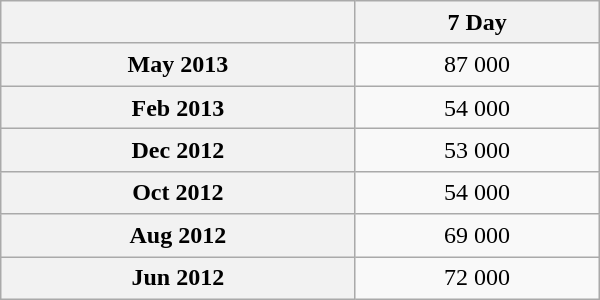<table class="wikitable sortable" style="text-align:center; width:400px; height:200px;">
<tr>
<th></th>
<th>7 Day</th>
</tr>
<tr>
<th scope="row">May 2013</th>
<td>87 000</td>
</tr>
<tr>
<th scope="row">Feb 2013</th>
<td>54 000</td>
</tr>
<tr>
<th scope="row">Dec 2012</th>
<td>53 000</td>
</tr>
<tr>
<th scope="row">Oct 2012</th>
<td>54 000</td>
</tr>
<tr>
<th scope="row">Aug 2012</th>
<td>69 000</td>
</tr>
<tr>
<th scope="row">Jun 2012</th>
<td>72 000</td>
</tr>
</table>
